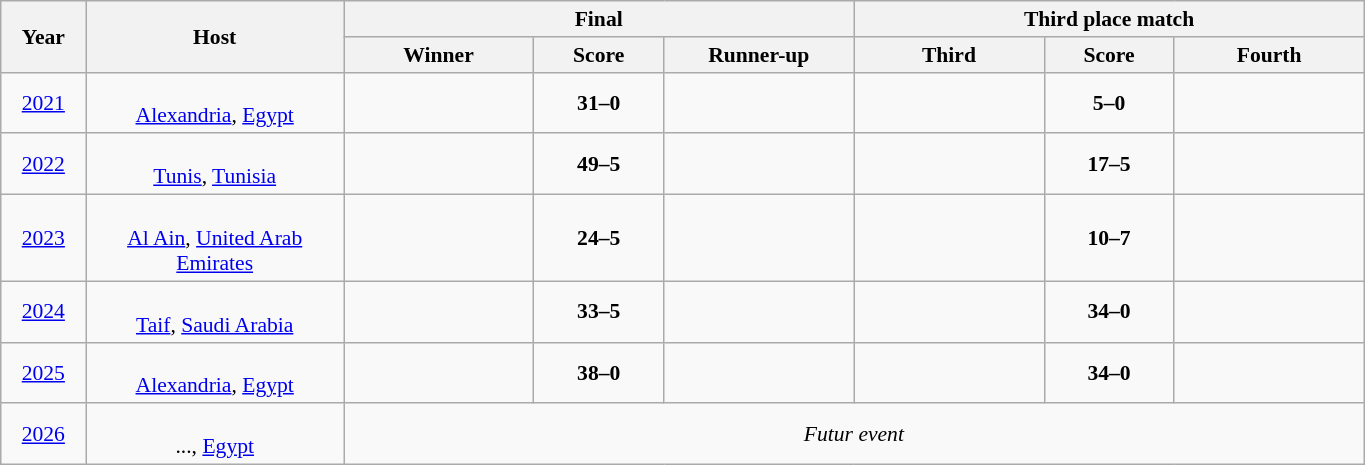<table class=wikitable style=font-size:90%;text-align:center>
<tr>
<th rowspan=2 width= 50>Year</th>
<th rowspan=2 width=165>Host</th>
<th colspan=3>Final</th>
<th colspan=3>Third place match</th>
</tr>
<tr>
<th width=120>Winner</th>
<th width=80>Score</th>
<th width=120>Runner-up</th>
<th width=120>Third</th>
<th width=80>Score</th>
<th width=120>Fourth</th>
</tr>
<tr>
<td><a href='#'>2021</a></td>
<td><br><a href='#'>Alexandria</a>, <a href='#'>Egypt</a></td>
<td><strong></strong></td>
<td><strong>31–0</strong></td>
<td></td>
<td></td>
<td><strong>5–0</strong></td>
<td></td>
</tr>
<tr>
<td><a href='#'>2022</a></td>
<td><br><a href='#'>Tunis</a>, <a href='#'>Tunisia</a></td>
<td><strong></strong></td>
<td><strong>49–5</strong></td>
<td></td>
<td></td>
<td><strong>17–5</strong></td>
<td></td>
</tr>
<tr>
<td><a href='#'>2023</a></td>
<td><br><a href='#'>Al Ain</a>, <a href='#'>United Arab Emirates</a></td>
<td><strong></strong></td>
<td><strong>24–5</strong></td>
<td></td>
<td></td>
<td><strong>10–7</strong></td>
<td></td>
</tr>
<tr>
<td><a href='#'>2024</a></td>
<td><br><a href='#'>Taif</a>, <a href='#'>Saudi Arabia</a></td>
<td><strong></strong></td>
<td><strong>33–5</strong></td>
<td></td>
<td></td>
<td><strong>34–0</strong></td>
<td></td>
</tr>
<tr>
<td><a href='#'>2025</a></td>
<td><br><a href='#'>Alexandria</a>, <a href='#'>Egypt</a></td>
<td><strong></strong></td>
<td><strong>38–0</strong></td>
<td></td>
<td></td>
<td><strong>34–0</strong></td>
<td></td>
</tr>
<tr>
<td><a href='#'>2026</a></td>
<td><br>..., <a href='#'>Egypt</a></td>
<td colspan=6><em>Futur event</em></td>
</tr>
</table>
